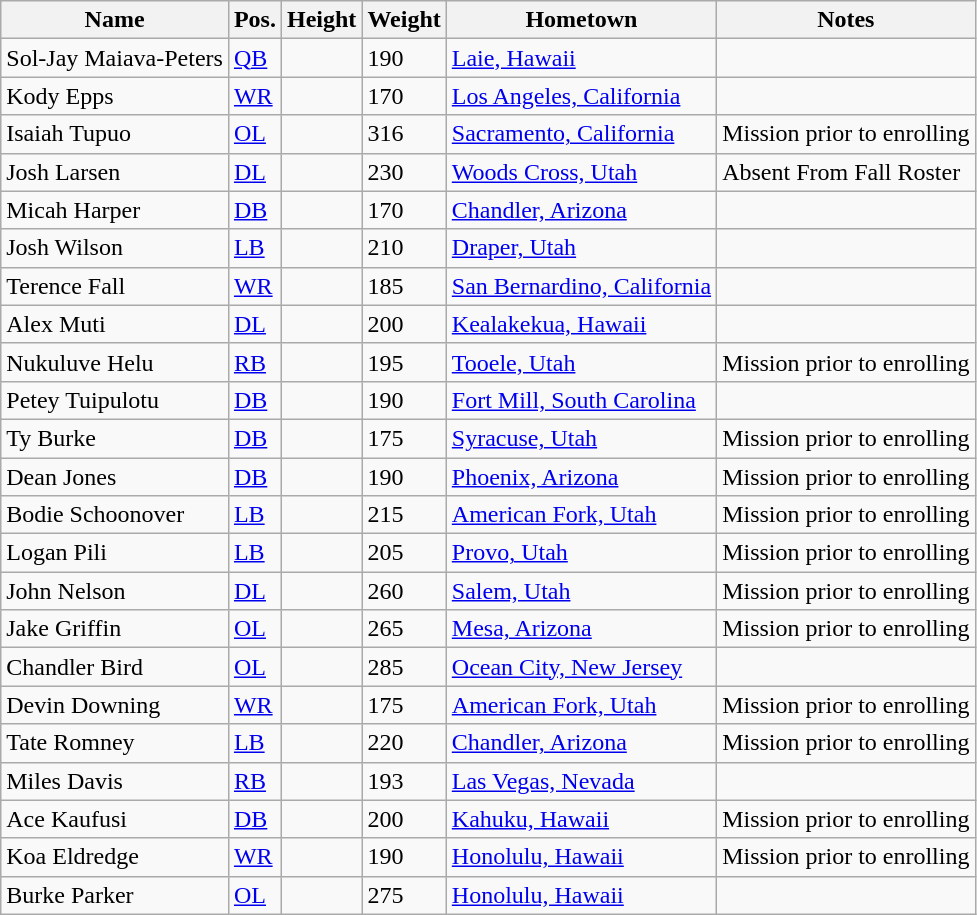<table class="wikitable sortable" border="1">
<tr>
<th>Name</th>
<th>Pos.</th>
<th>Height</th>
<th>Weight</th>
<th>Hometown</th>
<th>Notes</th>
</tr>
<tr>
<td>Sol-Jay Maiava-Peters</td>
<td><a href='#'>QB</a></td>
<td></td>
<td>190</td>
<td><a href='#'>Laie, Hawaii</a></td>
<td></td>
</tr>
<tr>
<td>Kody Epps</td>
<td><a href='#'>WR</a></td>
<td></td>
<td>170</td>
<td><a href='#'>Los Angeles, California</a></td>
<td></td>
</tr>
<tr>
<td>Isaiah Tupuo</td>
<td><a href='#'>OL</a></td>
<td></td>
<td>316</td>
<td><a href='#'>Sacramento, California</a></td>
<td>Mission prior to enrolling</td>
</tr>
<tr>
<td>Josh Larsen</td>
<td><a href='#'>DL</a></td>
<td></td>
<td>230</td>
<td><a href='#'>Woods Cross, Utah</a></td>
<td>Absent From Fall Roster </td>
</tr>
<tr>
<td>Micah Harper</td>
<td><a href='#'>DB</a></td>
<td></td>
<td>170</td>
<td><a href='#'>Chandler, Arizona</a></td>
<td></td>
</tr>
<tr>
<td>Josh Wilson</td>
<td><a href='#'>LB</a></td>
<td></td>
<td>210</td>
<td><a href='#'>Draper, Utah</a></td>
<td></td>
</tr>
<tr>
<td>Terence Fall</td>
<td><a href='#'>WR</a></td>
<td></td>
<td>185</td>
<td><a href='#'>San Bernardino, California</a></td>
<td></td>
</tr>
<tr>
<td>Alex Muti</td>
<td><a href='#'>DL</a></td>
<td></td>
<td>200</td>
<td><a href='#'>Kealakekua, Hawaii</a></td>
<td></td>
</tr>
<tr>
<td>Nukuluve Helu</td>
<td><a href='#'>RB</a></td>
<td></td>
<td>195</td>
<td><a href='#'>Tooele, Utah</a></td>
<td>Mission prior to enrolling</td>
</tr>
<tr>
<td>Petey Tuipulotu</td>
<td><a href='#'>DB</a></td>
<td></td>
<td>190</td>
<td><a href='#'>Fort Mill, South Carolina</a></td>
<td></td>
</tr>
<tr>
<td>Ty Burke</td>
<td><a href='#'>DB</a></td>
<td></td>
<td>175</td>
<td><a href='#'>Syracuse, Utah</a></td>
<td>Mission prior to enrolling</td>
</tr>
<tr>
<td>Dean Jones</td>
<td><a href='#'>DB</a></td>
<td></td>
<td>190</td>
<td><a href='#'>Phoenix, Arizona</a></td>
<td>Mission prior to enrolling</td>
</tr>
<tr>
<td>Bodie Schoonover</td>
<td><a href='#'>LB</a></td>
<td></td>
<td>215</td>
<td><a href='#'>American Fork, Utah</a></td>
<td>Mission prior to enrolling</td>
</tr>
<tr>
<td>Logan Pili</td>
<td><a href='#'>LB</a></td>
<td></td>
<td>205</td>
<td><a href='#'>Provo, Utah</a></td>
<td>Mission prior to enrolling</td>
</tr>
<tr>
<td>John Nelson</td>
<td><a href='#'>DL</a></td>
<td></td>
<td>260</td>
<td><a href='#'>Salem, Utah</a></td>
<td>Mission prior to enrolling</td>
</tr>
<tr>
<td>Jake Griffin</td>
<td><a href='#'>OL</a></td>
<td></td>
<td>265</td>
<td><a href='#'>Mesa, Arizona</a></td>
<td>Mission prior to enrolling</td>
</tr>
<tr>
<td>Chandler Bird</td>
<td><a href='#'>OL</a></td>
<td></td>
<td>285</td>
<td><a href='#'>Ocean City, New Jersey</a></td>
<td></td>
</tr>
<tr>
<td>Devin Downing</td>
<td><a href='#'>WR</a></td>
<td></td>
<td>175</td>
<td><a href='#'>American Fork, Utah</a></td>
<td>Mission prior to enrolling</td>
</tr>
<tr>
<td>Tate Romney</td>
<td><a href='#'>LB</a></td>
<td></td>
<td>220</td>
<td><a href='#'>Chandler, Arizona</a></td>
<td>Mission prior to enrolling</td>
</tr>
<tr>
<td>Miles Davis</td>
<td><a href='#'>RB</a></td>
<td></td>
<td>193</td>
<td><a href='#'>Las Vegas, Nevada</a></td>
<td></td>
</tr>
<tr>
<td>Ace Kaufusi</td>
<td><a href='#'>DB</a></td>
<td></td>
<td>200</td>
<td><a href='#'>Kahuku, Hawaii</a></td>
<td>Mission prior to enrolling</td>
</tr>
<tr>
<td>Koa Eldredge</td>
<td><a href='#'>WR</a></td>
<td></td>
<td>190</td>
<td><a href='#'>Honolulu, Hawaii</a></td>
<td>Mission prior to enrolling</td>
</tr>
<tr>
<td>Burke Parker</td>
<td><a href='#'>OL</a></td>
<td></td>
<td>275</td>
<td><a href='#'>Honolulu, Hawaii</a></td>
<td></td>
</tr>
</table>
